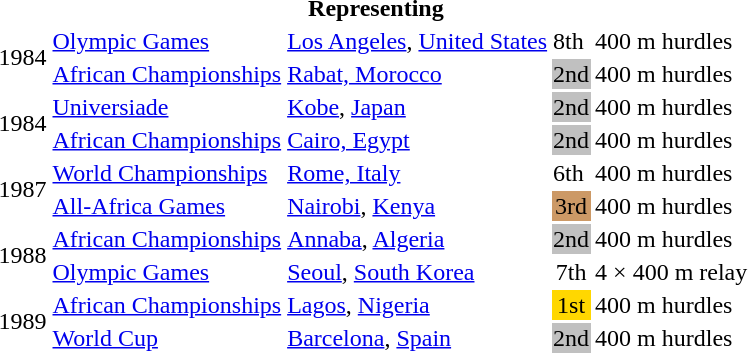<table>
<tr>
<th colspan="6">Representing </th>
</tr>
<tr>
<td rowspan=2>1984</td>
<td><a href='#'>Olympic Games</a></td>
<td><a href='#'>Los Angeles</a>, <a href='#'>United States</a></td>
<td>8th</td>
<td>400 m hurdles</td>
<td></td>
</tr>
<tr>
<td><a href='#'>African Championships</a></td>
<td><a href='#'>Rabat, Morocco</a></td>
<td bgcolor="silver">2nd</td>
<td>400 m hurdles</td>
<td></td>
</tr>
<tr>
<td rowspan=2>1984</td>
<td><a href='#'>Universiade</a></td>
<td><a href='#'>Kobe</a>, <a href='#'>Japan</a></td>
<td bgcolor="silver">2nd</td>
<td>400 m hurdles</td>
<td></td>
</tr>
<tr>
<td><a href='#'>African Championships</a></td>
<td><a href='#'>Cairo, Egypt</a></td>
<td bgcolor="silver">2nd</td>
<td>400 m hurdles</td>
<td></td>
</tr>
<tr>
<td rowspan=2>1987</td>
<td><a href='#'>World Championships</a></td>
<td><a href='#'>Rome, Italy</a></td>
<td>6th</td>
<td>400 m hurdles</td>
<td></td>
</tr>
<tr>
<td><a href='#'>All-Africa Games</a></td>
<td><a href='#'>Nairobi</a>, <a href='#'>Kenya</a></td>
<td bgcolor="cc9966" align="center">3rd</td>
<td>400 m hurdles</td>
<td></td>
</tr>
<tr>
<td rowspan=2>1988</td>
<td><a href='#'>African Championships</a></td>
<td><a href='#'>Annaba</a>, <a href='#'>Algeria</a></td>
<td bgcolor="silver" align="center">2nd</td>
<td>400 m hurdles</td>
<td></td>
</tr>
<tr>
<td><a href='#'>Olympic Games</a></td>
<td><a href='#'>Seoul</a>, <a href='#'>South Korea</a></td>
<td align="center">7th</td>
<td>4 × 400 m relay</td>
<td></td>
</tr>
<tr>
<td rowspan=2>1989</td>
<td><a href='#'>African Championships</a></td>
<td><a href='#'>Lagos</a>, <a href='#'>Nigeria</a></td>
<td bgcolor="gold" align="center">1st</td>
<td>400 m hurdles</td>
<td></td>
</tr>
<tr>
<td><a href='#'>World Cup</a></td>
<td><a href='#'>Barcelona</a>, <a href='#'>Spain</a></td>
<td bgcolor="silver" align="center">2nd</td>
<td>400 m hurdles</td>
<td></td>
</tr>
</table>
